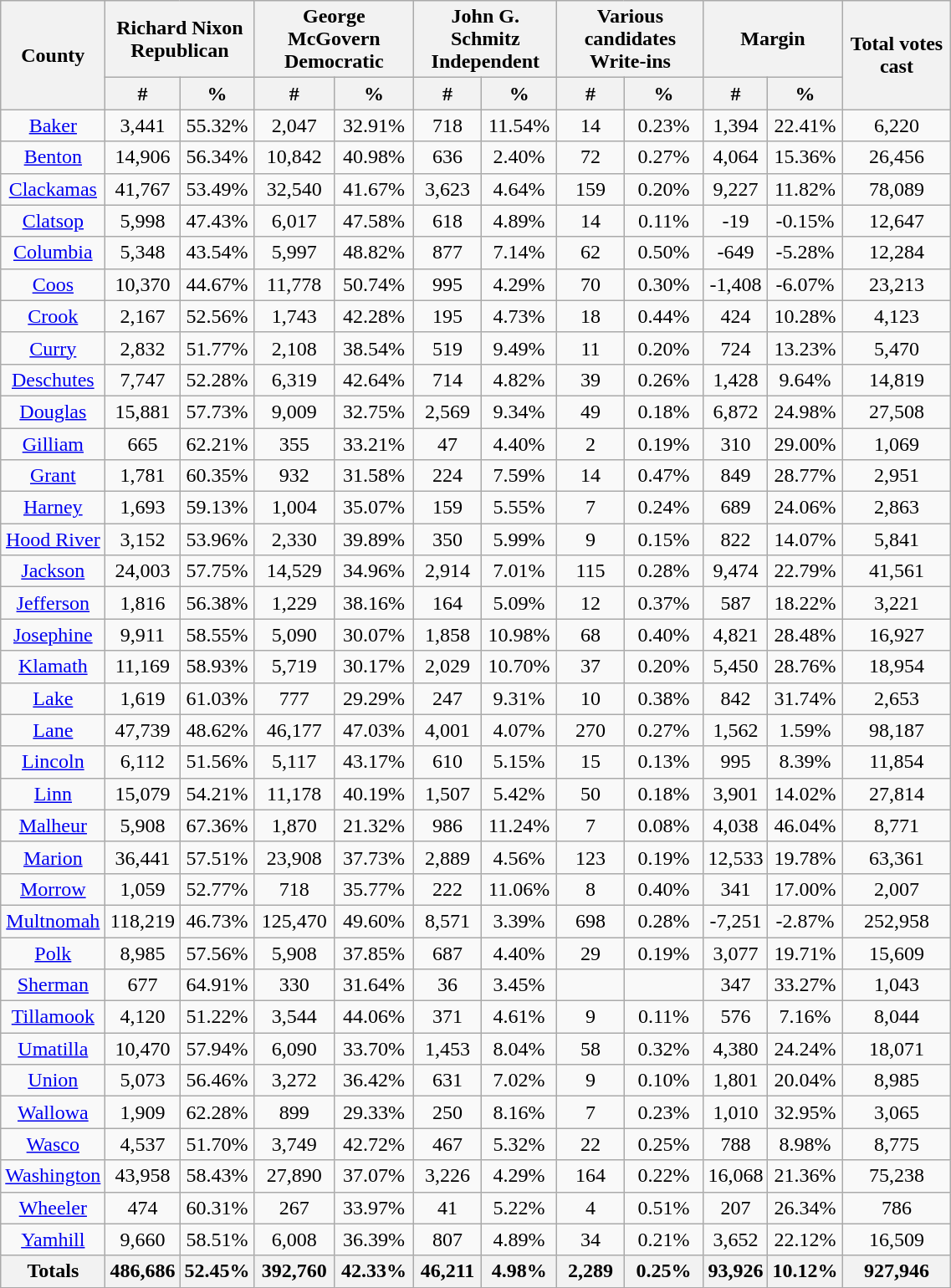<table width="60%"  class="wikitable sortable" style="text-align:center">
<tr>
<th colspan="1" rowspan="2">County</th>
<th style="text-align:center;" colspan="2">Richard Nixon<br>Republican</th>
<th style="text-align:center;" colspan="2">George McGovern<br>Democratic</th>
<th style="text-align:center;" colspan="2">John G. Schmitz<br>Independent</th>
<th style="text-align:center;" colspan="2">Various candidates<br>Write-ins</th>
<th style="text-align:center;" colspan="2">Margin</th>
<th colspan="1" rowspan="2" style="text-align:center;">Total votes cast</th>
</tr>
<tr>
<th style="text-align:center;" data-sort-type="number">#</th>
<th style="text-align:center;" data-sort-type="number">%</th>
<th style="text-align:center;" data-sort-type="number">#</th>
<th style="text-align:center;" data-sort-type="number">%</th>
<th style="text-align:center;" data-sort-type="number">#</th>
<th style="text-align:center;" data-sort-type="number">%</th>
<th style="text-align:center;" data-sort-type="number">#</th>
<th style="text-align:center;" data-sort-type="number">%</th>
<th style="text-align:center;" data-sort-type="number">#</th>
<th style="text-align:center;" data-sort-type="number">%</th>
</tr>
<tr style="text-align:center;">
<td><a href='#'>Baker</a></td>
<td>3,441</td>
<td>55.32%</td>
<td>2,047</td>
<td>32.91%</td>
<td>718</td>
<td>11.54%</td>
<td>14</td>
<td>0.23%</td>
<td>1,394</td>
<td>22.41%</td>
<td>6,220</td>
</tr>
<tr style="text-align:center;">
<td><a href='#'>Benton</a></td>
<td>14,906</td>
<td>56.34%</td>
<td>10,842</td>
<td>40.98%</td>
<td>636</td>
<td>2.40%</td>
<td>72</td>
<td>0.27%</td>
<td>4,064</td>
<td>15.36%</td>
<td>26,456</td>
</tr>
<tr style="text-align:center;">
<td><a href='#'>Clackamas</a></td>
<td>41,767</td>
<td>53.49%</td>
<td>32,540</td>
<td>41.67%</td>
<td>3,623</td>
<td>4.64%</td>
<td>159</td>
<td>0.20%</td>
<td>9,227</td>
<td>11.82%</td>
<td>78,089</td>
</tr>
<tr style="text-align:center;">
<td><a href='#'>Clatsop</a></td>
<td>5,998</td>
<td>47.43%</td>
<td>6,017</td>
<td>47.58%</td>
<td>618</td>
<td>4.89%</td>
<td>14</td>
<td>0.11%</td>
<td>-19</td>
<td>-0.15%</td>
<td>12,647</td>
</tr>
<tr style="text-align:center;">
<td><a href='#'>Columbia</a></td>
<td>5,348</td>
<td>43.54%</td>
<td>5,997</td>
<td>48.82%</td>
<td>877</td>
<td>7.14%</td>
<td>62</td>
<td>0.50%</td>
<td>-649</td>
<td>-5.28%</td>
<td>12,284</td>
</tr>
<tr style="text-align:center;">
<td><a href='#'>Coos</a></td>
<td>10,370</td>
<td>44.67%</td>
<td>11,778</td>
<td>50.74%</td>
<td>995</td>
<td>4.29%</td>
<td>70</td>
<td>0.30%</td>
<td>-1,408</td>
<td>-6.07%</td>
<td>23,213</td>
</tr>
<tr style="text-align:center;">
<td><a href='#'>Crook</a></td>
<td>2,167</td>
<td>52.56%</td>
<td>1,743</td>
<td>42.28%</td>
<td>195</td>
<td>4.73%</td>
<td>18</td>
<td>0.44%</td>
<td>424</td>
<td>10.28%</td>
<td>4,123</td>
</tr>
<tr style="text-align:center;">
<td><a href='#'>Curry</a></td>
<td>2,832</td>
<td>51.77%</td>
<td>2,108</td>
<td>38.54%</td>
<td>519</td>
<td>9.49%</td>
<td>11</td>
<td>0.20%</td>
<td>724</td>
<td>13.23%</td>
<td>5,470</td>
</tr>
<tr style="text-align:center;">
<td><a href='#'>Deschutes</a></td>
<td>7,747</td>
<td>52.28%</td>
<td>6,319</td>
<td>42.64%</td>
<td>714</td>
<td>4.82%</td>
<td>39</td>
<td>0.26%</td>
<td>1,428</td>
<td>9.64%</td>
<td>14,819</td>
</tr>
<tr style="text-align:center;">
<td><a href='#'>Douglas</a></td>
<td>15,881</td>
<td>57.73%</td>
<td>9,009</td>
<td>32.75%</td>
<td>2,569</td>
<td>9.34%</td>
<td>49</td>
<td>0.18%</td>
<td>6,872</td>
<td>24.98%</td>
<td>27,508</td>
</tr>
<tr style="text-align:center;">
<td><a href='#'>Gilliam</a></td>
<td>665</td>
<td>62.21%</td>
<td>355</td>
<td>33.21%</td>
<td>47</td>
<td>4.40%</td>
<td>2</td>
<td>0.19%</td>
<td>310</td>
<td>29.00%</td>
<td>1,069</td>
</tr>
<tr style="text-align:center;">
<td><a href='#'>Grant</a></td>
<td>1,781</td>
<td>60.35%</td>
<td>932</td>
<td>31.58%</td>
<td>224</td>
<td>7.59%</td>
<td>14</td>
<td>0.47%</td>
<td>849</td>
<td>28.77%</td>
<td>2,951</td>
</tr>
<tr style="text-align:center;">
<td><a href='#'>Harney</a></td>
<td>1,693</td>
<td>59.13%</td>
<td>1,004</td>
<td>35.07%</td>
<td>159</td>
<td>5.55%</td>
<td>7</td>
<td>0.24%</td>
<td>689</td>
<td>24.06%</td>
<td>2,863</td>
</tr>
<tr style="text-align:center;">
<td><a href='#'>Hood River</a></td>
<td>3,152</td>
<td>53.96%</td>
<td>2,330</td>
<td>39.89%</td>
<td>350</td>
<td>5.99%</td>
<td>9</td>
<td>0.15%</td>
<td>822</td>
<td>14.07%</td>
<td>5,841</td>
</tr>
<tr style="text-align:center;">
<td><a href='#'>Jackson</a></td>
<td>24,003</td>
<td>57.75%</td>
<td>14,529</td>
<td>34.96%</td>
<td>2,914</td>
<td>7.01%</td>
<td>115</td>
<td>0.28%</td>
<td>9,474</td>
<td>22.79%</td>
<td>41,561</td>
</tr>
<tr style="text-align:center;">
<td><a href='#'>Jefferson</a></td>
<td>1,816</td>
<td>56.38%</td>
<td>1,229</td>
<td>38.16%</td>
<td>164</td>
<td>5.09%</td>
<td>12</td>
<td>0.37%</td>
<td>587</td>
<td>18.22%</td>
<td>3,221</td>
</tr>
<tr style="text-align:center;">
<td><a href='#'>Josephine</a></td>
<td>9,911</td>
<td>58.55%</td>
<td>5,090</td>
<td>30.07%</td>
<td>1,858</td>
<td>10.98%</td>
<td>68</td>
<td>0.40%</td>
<td>4,821</td>
<td>28.48%</td>
<td>16,927</td>
</tr>
<tr style="text-align:center;">
<td><a href='#'>Klamath</a></td>
<td>11,169</td>
<td>58.93%</td>
<td>5,719</td>
<td>30.17%</td>
<td>2,029</td>
<td>10.70%</td>
<td>37</td>
<td>0.20%</td>
<td>5,450</td>
<td>28.76%</td>
<td>18,954</td>
</tr>
<tr style="text-align:center;">
<td><a href='#'>Lake</a></td>
<td>1,619</td>
<td>61.03%</td>
<td>777</td>
<td>29.29%</td>
<td>247</td>
<td>9.31%</td>
<td>10</td>
<td>0.38%</td>
<td>842</td>
<td>31.74%</td>
<td>2,653</td>
</tr>
<tr style="text-align:center;">
<td><a href='#'>Lane</a></td>
<td>47,739</td>
<td>48.62%</td>
<td>46,177</td>
<td>47.03%</td>
<td>4,001</td>
<td>4.07%</td>
<td>270</td>
<td>0.27%</td>
<td>1,562</td>
<td>1.59%</td>
<td>98,187</td>
</tr>
<tr style="text-align:center;">
<td><a href='#'>Lincoln</a></td>
<td>6,112</td>
<td>51.56%</td>
<td>5,117</td>
<td>43.17%</td>
<td>610</td>
<td>5.15%</td>
<td>15</td>
<td>0.13%</td>
<td>995</td>
<td>8.39%</td>
<td>11,854</td>
</tr>
<tr style="text-align:center;">
<td><a href='#'>Linn</a></td>
<td>15,079</td>
<td>54.21%</td>
<td>11,178</td>
<td>40.19%</td>
<td>1,507</td>
<td>5.42%</td>
<td>50</td>
<td>0.18%</td>
<td>3,901</td>
<td>14.02%</td>
<td>27,814</td>
</tr>
<tr style="text-align:center;">
<td><a href='#'>Malheur</a></td>
<td>5,908</td>
<td>67.36%</td>
<td>1,870</td>
<td>21.32%</td>
<td>986</td>
<td>11.24%</td>
<td>7</td>
<td>0.08%</td>
<td>4,038</td>
<td>46.04%</td>
<td>8,771</td>
</tr>
<tr style="text-align:center;">
<td><a href='#'>Marion</a></td>
<td>36,441</td>
<td>57.51%</td>
<td>23,908</td>
<td>37.73%</td>
<td>2,889</td>
<td>4.56%</td>
<td>123</td>
<td>0.19%</td>
<td>12,533</td>
<td>19.78%</td>
<td>63,361</td>
</tr>
<tr style="text-align:center;">
<td><a href='#'>Morrow</a></td>
<td>1,059</td>
<td>52.77%</td>
<td>718</td>
<td>35.77%</td>
<td>222</td>
<td>11.06%</td>
<td>8</td>
<td>0.40%</td>
<td>341</td>
<td>17.00%</td>
<td>2,007</td>
</tr>
<tr style="text-align:center;">
<td><a href='#'>Multnomah</a></td>
<td>118,219</td>
<td>46.73%</td>
<td>125,470</td>
<td>49.60%</td>
<td>8,571</td>
<td>3.39%</td>
<td>698</td>
<td>0.28%</td>
<td>-7,251</td>
<td>-2.87%</td>
<td>252,958</td>
</tr>
<tr style="text-align:center;">
<td><a href='#'>Polk</a></td>
<td>8,985</td>
<td>57.56%</td>
<td>5,908</td>
<td>37.85%</td>
<td>687</td>
<td>4.40%</td>
<td>29</td>
<td>0.19%</td>
<td>3,077</td>
<td>19.71%</td>
<td>15,609</td>
</tr>
<tr style="text-align:center;">
<td><a href='#'>Sherman</a></td>
<td>677</td>
<td>64.91%</td>
<td>330</td>
<td>31.64%</td>
<td>36</td>
<td>3.45%</td>
<td></td>
<td></td>
<td>347</td>
<td>33.27%</td>
<td>1,043</td>
</tr>
<tr style="text-align:center;">
<td><a href='#'>Tillamook</a></td>
<td>4,120</td>
<td>51.22%</td>
<td>3,544</td>
<td>44.06%</td>
<td>371</td>
<td>4.61%</td>
<td>9</td>
<td>0.11%</td>
<td>576</td>
<td>7.16%</td>
<td>8,044</td>
</tr>
<tr style="text-align:center;">
<td><a href='#'>Umatilla</a></td>
<td>10,470</td>
<td>57.94%</td>
<td>6,090</td>
<td>33.70%</td>
<td>1,453</td>
<td>8.04%</td>
<td>58</td>
<td>0.32%</td>
<td>4,380</td>
<td>24.24%</td>
<td>18,071</td>
</tr>
<tr style="text-align:center;">
<td><a href='#'>Union</a></td>
<td>5,073</td>
<td>56.46%</td>
<td>3,272</td>
<td>36.42%</td>
<td>631</td>
<td>7.02%</td>
<td>9</td>
<td>0.10%</td>
<td>1,801</td>
<td>20.04%</td>
<td>8,985</td>
</tr>
<tr style="text-align:center;">
<td><a href='#'>Wallowa</a></td>
<td>1,909</td>
<td>62.28%</td>
<td>899</td>
<td>29.33%</td>
<td>250</td>
<td>8.16%</td>
<td>7</td>
<td>0.23%</td>
<td>1,010</td>
<td>32.95%</td>
<td>3,065</td>
</tr>
<tr style="text-align:center;">
<td><a href='#'>Wasco</a></td>
<td>4,537</td>
<td>51.70%</td>
<td>3,749</td>
<td>42.72%</td>
<td>467</td>
<td>5.32%</td>
<td>22</td>
<td>0.25%</td>
<td>788</td>
<td>8.98%</td>
<td>8,775</td>
</tr>
<tr style="text-align:center;">
<td><a href='#'>Washington</a></td>
<td>43,958</td>
<td>58.43%</td>
<td>27,890</td>
<td>37.07%</td>
<td>3,226</td>
<td>4.29%</td>
<td>164</td>
<td>0.22%</td>
<td>16,068</td>
<td>21.36%</td>
<td>75,238</td>
</tr>
<tr style="text-align:center;">
<td><a href='#'>Wheeler</a></td>
<td>474</td>
<td>60.31%</td>
<td>267</td>
<td>33.97%</td>
<td>41</td>
<td>5.22%</td>
<td>4</td>
<td>0.51%</td>
<td>207</td>
<td>26.34%</td>
<td>786</td>
</tr>
<tr style="text-align:center;">
<td><a href='#'>Yamhill</a></td>
<td>9,660</td>
<td>58.51%</td>
<td>6,008</td>
<td>36.39%</td>
<td>807</td>
<td>4.89%</td>
<td>34</td>
<td>0.21%</td>
<td>3,652</td>
<td>22.12%</td>
<td>16,509</td>
</tr>
<tr style="text-align:center;">
<th>Totals</th>
<th>486,686</th>
<th>52.45%</th>
<th>392,760</th>
<th>42.33%</th>
<th>46,211</th>
<th>4.98%</th>
<th>2,289</th>
<th>0.25%</th>
<th>93,926</th>
<th>10.12%</th>
<th>927,946</th>
</tr>
</table>
